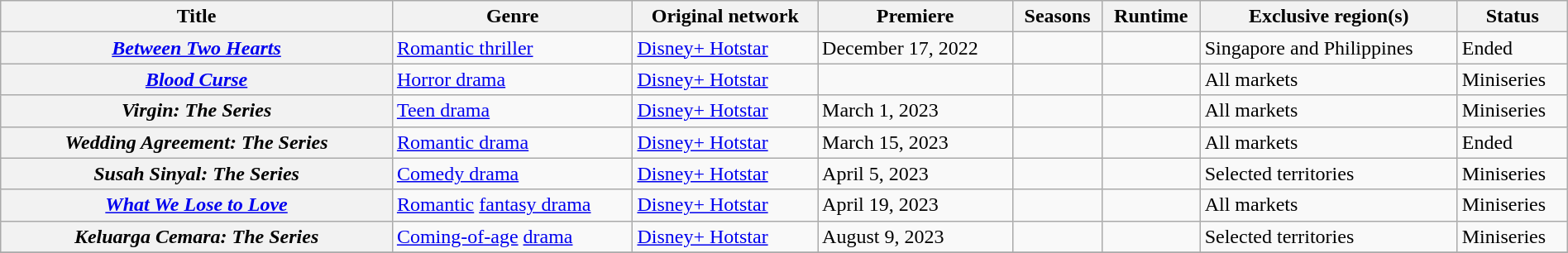<table class="wikitable plainrowheaders sortable" style="width:100%;">
<tr>
<th style="width:25%;">Title</th>
<th>Genre</th>
<th>Original network</th>
<th>Premiere</th>
<th>Seasons</th>
<th>Runtime</th>
<th>Exclusive region(s)</th>
<th>Status</th>
</tr>
<tr>
<th scope="row"><em><a href='#'>Between Two Hearts</a></em></th>
<td><a href='#'>Romantic thriller</a></td>
<td><a href='#'>Disney+ Hotstar</a></td>
<td>December 17, 2022</td>
<td></td>
<td></td>
<td>Singapore and Philippines</td>
<td>Ended</td>
</tr>
<tr>
<th scope="row"><em><a href='#'>Blood Curse</a></em></th>
<td><a href='#'>Horror drama</a></td>
<td><a href='#'>Disney+ Hotstar</a></td>
<td></td>
<td></td>
<td></td>
<td>All markets</td>
<td>Miniseries</td>
</tr>
<tr>
<th scope="row"><em>Virgin: The Series</em></th>
<td><a href='#'>Teen drama</a></td>
<td><a href='#'>Disney+ Hotstar</a></td>
<td>March 1, 2023</td>
<td></td>
<td></td>
<td>All markets</td>
<td>Miniseries</td>
</tr>
<tr>
<th scope="row"><em>Wedding Agreement: The Series</em></th>
<td><a href='#'>Romantic drama</a></td>
<td><a href='#'>Disney+ Hotstar</a></td>
<td>March 15, 2023</td>
<td></td>
<td></td>
<td>All markets</td>
<td>Ended</td>
</tr>
<tr>
<th scope="row"><em>Susah Sinyal: The Series</em></th>
<td><a href='#'>Comedy drama</a></td>
<td><a href='#'>Disney+ Hotstar</a></td>
<td>April 5, 2023</td>
<td></td>
<td></td>
<td>Selected territories</td>
<td>Miniseries</td>
</tr>
<tr>
<th scope="row"><em><a href='#'>What We Lose to Love</a></em></th>
<td><a href='#'>Romantic</a> <a href='#'>fantasy drama</a></td>
<td><a href='#'>Disney+ Hotstar</a></td>
<td>April 19, 2023</td>
<td></td>
<td></td>
<td>All markets</td>
<td>Miniseries</td>
</tr>
<tr>
<th scope="row"><em>Keluarga Cemara: The Series</em></th>
<td><a href='#'>Coming-of-age</a> <a href='#'>drama</a></td>
<td><a href='#'>Disney+ Hotstar</a></td>
<td>August 9, 2023</td>
<td></td>
<td></td>
<td>Selected territories</td>
<td>Miniseries</td>
</tr>
<tr>
</tr>
</table>
